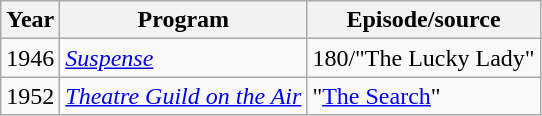<table class="wikitable">
<tr>
<th>Year</th>
<th>Program</th>
<th>Episode/source</th>
</tr>
<tr>
<td>1946</td>
<td><em><a href='#'>Suspense</a></em></td>
<td>180/"The Lucky Lady"</td>
</tr>
<tr>
<td>1952</td>
<td><em><a href='#'>Theatre Guild on the Air</a></em></td>
<td>"<a href='#'>The Search</a>"</td>
</tr>
</table>
